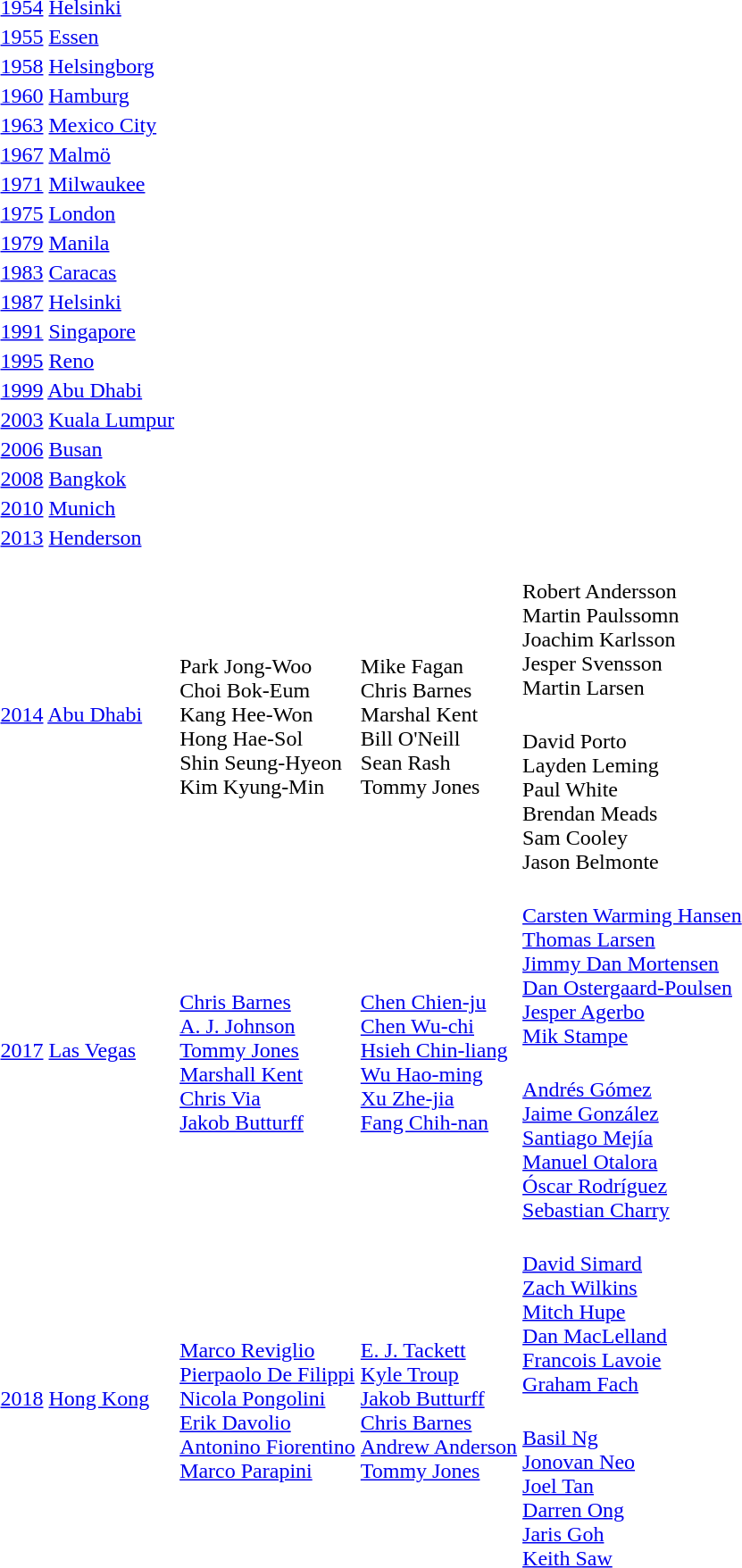<table>
<tr>
<td><a href='#'>1954</a> <a href='#'>Helsinki</a></td>
<td></td>
<td></td>
<td></td>
</tr>
<tr>
<td><a href='#'>1955</a> <a href='#'>Essen</a></td>
<td></td>
<td></td>
<td></td>
</tr>
<tr>
<td><a href='#'>1958</a> <a href='#'>Helsingborg</a></td>
<td></td>
<td></td>
<td></td>
</tr>
<tr>
<td><a href='#'>1960</a> <a href='#'>Hamburg</a></td>
<td></td>
<td></td>
<td></td>
</tr>
<tr>
<td><a href='#'>1963</a> <a href='#'>Mexico City</a></td>
<td></td>
<td></td>
<td></td>
</tr>
<tr>
<td><a href='#'>1967</a> <a href='#'>Malmö</a></td>
<td></td>
<td></td>
<td></td>
</tr>
<tr>
<td><a href='#'>1971</a> <a href='#'>Milwaukee</a></td>
<td></td>
<td></td>
<td></td>
</tr>
<tr>
<td><a href='#'>1975</a> <a href='#'>London</a></td>
<td></td>
<td></td>
<td></td>
</tr>
<tr>
<td><a href='#'>1979</a> <a href='#'>Manila</a></td>
<td></td>
<td></td>
<td></td>
</tr>
<tr>
<td><a href='#'>1983</a> <a href='#'>Caracas</a></td>
<td></td>
<td></td>
<td></td>
</tr>
<tr>
<td><a href='#'>1987</a> <a href='#'>Helsinki</a></td>
<td></td>
<td></td>
<td></td>
</tr>
<tr>
<td><a href='#'>1991</a> <a href='#'>Singapore</a></td>
<td></td>
<td></td>
<td></td>
</tr>
<tr>
<td><a href='#'>1995</a> <a href='#'>Reno</a></td>
<td></td>
<td></td>
<td></td>
</tr>
<tr>
<td><a href='#'>1999</a> <a href='#'>Abu Dhabi</a></td>
<td></td>
<td></td>
<td></td>
</tr>
<tr>
<td><a href='#'>2003</a> <a href='#'>Kuala Lumpur</a></td>
<td></td>
<td></td>
<td></td>
</tr>
<tr>
<td><a href='#'>2006</a> <a href='#'>Busan</a></td>
<td></td>
<td></td>
<td></td>
</tr>
<tr>
<td rowspan=2><a href='#'>2008</a> <a href='#'>Bangkok</a></td>
<td rowspan=2></td>
<td rowspan=2></td>
<td></td>
</tr>
<tr>
<td></td>
</tr>
<tr>
<td rowspan=2><a href='#'>2010</a> <a href='#'>Munich</a></td>
<td rowspan=2></td>
<td rowspan=2></td>
<td></td>
</tr>
<tr>
<td></td>
</tr>
<tr>
<td rowspan=2><a href='#'>2013</a> <a href='#'>Henderson</a></td>
<td rowspan=2></td>
<td rowspan=2></td>
<td></td>
</tr>
<tr>
<td></td>
</tr>
<tr>
<td rowspan=2><a href='#'>2014</a> <a href='#'>Abu Dhabi</a></td>
<td rowspan=2><br>Park Jong-Woo<br>Choi Bok-Eum<br>Kang Hee-Won<br>Hong Hae-Sol<br>Shin Seung-Hyeon<br>Kim Kyung-Min</td>
<td rowspan=2><br>Mike Fagan<br>Chris Barnes<br>Marshal Kent<br>Bill O'Neill<br>Sean Rash<br>Tommy Jones</td>
<td><br>Robert Andersson<br>Martin Paulssomn<br>Joachim Karlsson<br>Jesper Svensson<br>Martin Larsen</td>
</tr>
<tr>
<td><br>David Porto<br>Layden Leming<br>Paul White<br>Brendan Meads<br>Sam Cooley<br>Jason Belmonte</td>
</tr>
<tr>
<td rowspan=2><a href='#'>2017</a> <a href='#'>Las Vegas</a></td>
<td rowspan=2><br><a href='#'>Chris Barnes</a><br><a href='#'>A. J. Johnson</a><br><a href='#'>Tommy Jones</a><br><a href='#'>Marshall Kent</a><br><a href='#'>Chris Via</a><br><a href='#'>Jakob Butturff</a></td>
<td rowspan=2><br><a href='#'>Chen Chien-ju</a><br><a href='#'>Chen Wu-chi</a><br><a href='#'>Hsieh Chin-liang</a><br><a href='#'>Wu Hao-ming</a><br><a href='#'>Xu Zhe-jia</a><br><a href='#'>Fang Chih-nan</a></td>
<td><br><a href='#'>Carsten Warming Hansen</a><br><a href='#'>Thomas Larsen</a><br><a href='#'>Jimmy Dan Mortensen</a><br><a href='#'>Dan Ostergaard-Poulsen</a><br><a href='#'>Jesper Agerbo</a><br><a href='#'>Mik Stampe</a></td>
</tr>
<tr>
<td><br><a href='#'>Andrés Gómez</a><br><a href='#'>Jaime González</a><br><a href='#'>Santiago Mejía</a><br><a href='#'>Manuel Otalora</a><br><a href='#'>Óscar Rodríguez</a><br><a href='#'>Sebastian Charry</a></td>
</tr>
<tr>
<td rowspan=2><a href='#'>2018</a> <a href='#'>Hong Kong</a></td>
<td rowspan=2><br><a href='#'>Marco Reviglio</a><br><a href='#'>Pierpaolo De Filippi</a><br><a href='#'>Nicola Pongolini</a><br><a href='#'>Erik Davolio</a><br><a href='#'>Antonino Fiorentino</a><br><a href='#'>Marco Parapini</a></td>
<td rowspan=2><br><a href='#'>E. J. Tackett</a><br><a href='#'>Kyle Troup</a><br><a href='#'>Jakob Butturff</a><br><a href='#'>Chris Barnes</a><br><a href='#'>Andrew Anderson</a><br><a href='#'>Tommy Jones</a></td>
<td><br><a href='#'>David Simard</a><br><a href='#'>Zach Wilkins</a><br><a href='#'>Mitch Hupe</a><br><a href='#'>Dan MacLelland</a><br><a href='#'>Francois Lavoie</a><br><a href='#'>Graham Fach</a></td>
</tr>
<tr>
<td><br><a href='#'>Basil Ng</a><br><a href='#'>Jonovan Neo</a><br><a href='#'>Joel Tan</a><br><a href='#'>Darren Ong</a><br><a href='#'>Jaris Goh</a><br><a href='#'>Keith Saw</a></td>
</tr>
</table>
